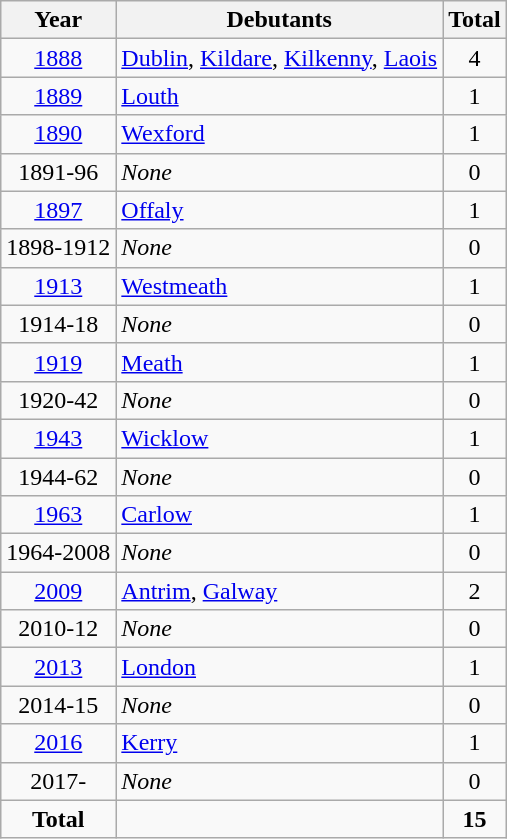<table class="wikitable" style="text-align:center">
<tr>
<th>Year</th>
<th>Debutants</th>
<th>Total</th>
</tr>
<tr>
<td><a href='#'>1888</a></td>
<td style="text-align:left"> <a href='#'>Dublin</a>,  <a href='#'>Kildare</a>,  <a href='#'>Kilkenny</a>,  <a href='#'>Laois</a></td>
<td>4</td>
</tr>
<tr>
<td><a href='#'>1889</a></td>
<td style="text-align:left"> <a href='#'>Louth</a></td>
<td>1</td>
</tr>
<tr>
<td><a href='#'>1890</a></td>
<td style="text-align:left"> <a href='#'>Wexford</a></td>
<td>1</td>
</tr>
<tr>
<td>1891-96</td>
<td style="text-align:left"><em>None</em></td>
<td>0</td>
</tr>
<tr>
<td><a href='#'>1897</a></td>
<td style="text-align:left"> <a href='#'>Offaly</a></td>
<td>1</td>
</tr>
<tr>
<td>1898-1912</td>
<td style="text-align:left"><em>None</em></td>
<td>0</td>
</tr>
<tr>
<td><a href='#'>1913</a></td>
<td style="text-align:left"> <a href='#'>Westmeath</a></td>
<td>1</td>
</tr>
<tr>
<td>1914-18</td>
<td style="text-align:left"><em>None</em></td>
<td>0</td>
</tr>
<tr>
<td><a href='#'>1919</a></td>
<td style="text-align:left"> <a href='#'>Meath</a></td>
<td>1</td>
</tr>
<tr>
<td>1920-42</td>
<td style="text-align:left"><em>None</em></td>
<td>0</td>
</tr>
<tr>
<td><a href='#'>1943</a></td>
<td style="text-align:left"> <a href='#'>Wicklow</a></td>
<td>1</td>
</tr>
<tr>
<td>1944-62</td>
<td style="text-align:left"><em>None</em></td>
<td>0</td>
</tr>
<tr>
<td><a href='#'>1963</a></td>
<td style="text-align:left"> <a href='#'>Carlow</a></td>
<td>1</td>
</tr>
<tr>
<td>1964-2008</td>
<td style="text-align:left"><em>None</em></td>
<td>0</td>
</tr>
<tr>
<td><a href='#'>2009</a></td>
<td style="text-align:left"> <a href='#'>Antrim</a>,  <a href='#'>Galway</a></td>
<td>2</td>
</tr>
<tr>
<td>2010-12</td>
<td style="text-align:left"><em>None</em></td>
<td>0</td>
</tr>
<tr>
<td><a href='#'>2013</a></td>
<td style="text-align:left"> <a href='#'>London</a></td>
<td>1</td>
</tr>
<tr>
<td>2014-15</td>
<td style="text-align:left"><em>None</em></td>
<td>0</td>
</tr>
<tr>
<td><a href='#'>2016</a></td>
<td style="text-align:left"> <a href='#'>Kerry</a></td>
<td>1</td>
</tr>
<tr>
<td>2017-</td>
<td style="text-align:left"><em>None</em></td>
<td>0</td>
</tr>
<tr>
<td><strong>Total</strong></td>
<td style="text-align:left"></td>
<td><strong>15</strong></td>
</tr>
</table>
